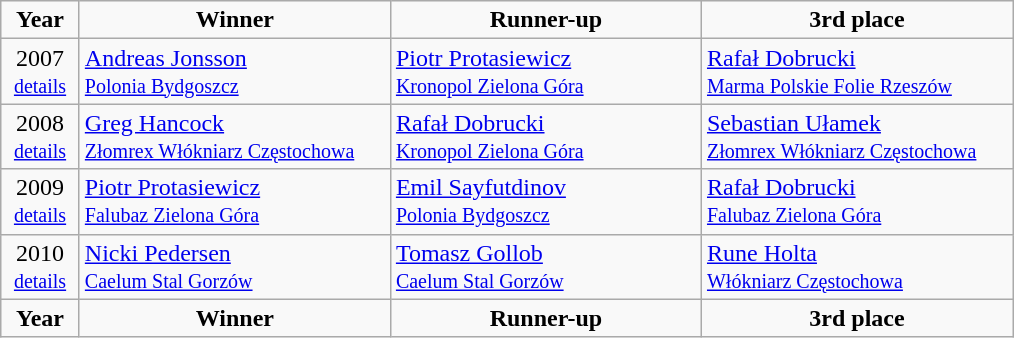<table class="wikitable">
<tr align=center>
<td width=45px  ><strong>Year</strong></td>
<td width=200px ><strong>Winner</strong></td>
<td width=200px ><strong>Runner-up</strong></td>
<td width=200px ><strong>3rd place</strong></td>
</tr>
<tr>
<td align=center>2007 <br><small><a href='#'>details</a></small></td>
<td> <a href='#'>Andreas Jonsson</a> <br><small> <a href='#'>Polonia Bydgoszcz</a></small></td>
<td> <a href='#'>Piotr Protasiewicz</a> <br><small> <a href='#'>Kronopol Zielona Góra</a></small></td>
<td> <a href='#'>Rafał Dobrucki</a> <br><small> <a href='#'>Marma Polskie Folie Rzeszów</a></small></td>
</tr>
<tr>
<td align=center>2008 <br><small><a href='#'>details</a></small></td>
<td> <a href='#'>Greg Hancock</a> <br><small> <a href='#'>Złomrex Włókniarz Częstochowa</a></small></td>
<td> <a href='#'>Rafał Dobrucki</a> <br><small> <a href='#'>Kronopol Zielona Góra</a></small></td>
<td> <a href='#'>Sebastian Ułamek</a> <br><small> <a href='#'>Złomrex Włókniarz Częstochowa</a></small></td>
</tr>
<tr>
<td align=center>2009 <br><small><a href='#'>details</a></small></td>
<td> <a href='#'>Piotr Protasiewicz</a> <br><small> <a href='#'>Falubaz Zielona Góra</a></small></td>
<td> <a href='#'>Emil Sayfutdinov</a> <br><small> <a href='#'>Polonia Bydgoszcz</a></small></td>
<td> <a href='#'>Rafał Dobrucki</a> <br><small> <a href='#'>Falubaz Zielona Góra</a></small></td>
</tr>
<tr>
<td align=center>2010 <br><small><a href='#'>details</a></small></td>
<td> <a href='#'>Nicki Pedersen</a> <br><small> <a href='#'>Caelum Stal Gorzów</a></small></td>
<td> <a href='#'>Tomasz Gollob</a> <br><small> <a href='#'>Caelum Stal Gorzów</a></small></td>
<td> <a href='#'>Rune Holta</a> <br><small> <a href='#'>Włókniarz Częstochowa</a></small></td>
</tr>
<tr align=center>
<td><strong>Year</strong></td>
<td><strong>Winner</strong></td>
<td><strong>Runner-up</strong></td>
<td><strong>3rd place</strong></td>
</tr>
</table>
